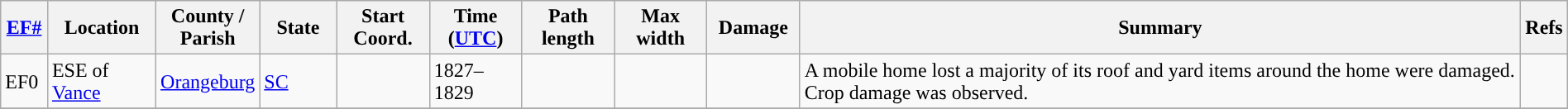<table class="wikitable sortable" style="width:100%;">
<tr>
<th scope="col" width="3%" align="center"><a href='#'>EF#</a></th>
<th scope="col" width="7%" align="center" class="unsortable">Location</th>
<th scope="col" width="6%" align="center" class="unsortable">County / Parish</th>
<th scope="col" width="5%" align="center">State</th>
<th scope="col" width="6%" align="center">Start Coord.</th>
<th scope="col" width="6%" align="center">Time (<a href='#'>UTC</a>)</th>
<th scope="col" width="6%" align="center">Path length</th>
<th scope="col" width="6%" align="center">Max width</th>
<th scope="col" width="6%" align="center">Damage</th>
<th scope="col" width="48%" class="unsortable" align="center">Summary</th>
<th scope="col" width="48%" class="unsortable" align="center">Refs</th>
</tr>
<tr>
<td>EF0</td>
<td>ESE of <a href='#'>Vance</a></td>
<td><a href='#'>Orangeburg</a></td>
<td><a href='#'>SC</a></td>
<td></td>
<td>1827–1829</td>
<td></td>
<td></td>
<td></td>
<td>A mobile home lost a majority of its roof and yard items around the home were damaged. Crop damage was observed.</td>
<td></td>
</tr>
<tr>
</tr>
</table>
